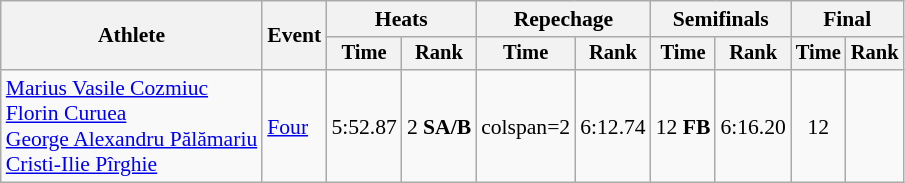<table class="wikitable" style="font-size:90%">
<tr>
<th rowspan=2>Athlete</th>
<th rowspan=2>Event</th>
<th colspan="2">Heats</th>
<th colspan="2">Repechage</th>
<th colspan="2">Semifinals</th>
<th colspan="2">Final</th>
</tr>
<tr style="font-size:95%">
<th>Time</th>
<th>Rank</th>
<th>Time</th>
<th>Rank</th>
<th>Time</th>
<th>Rank</th>
<th>Time</th>
<th>Rank</th>
</tr>
<tr align=center>
<td align=left><a href='#'>Marius Vasile Cozmiuc</a><br><a href='#'>Florin Curuea</a><br><a href='#'>George Alexandru Pălămariu</a><br><a href='#'>Cristi-Ilie Pîrghie</a></td>
<td align=left><a href='#'>Four</a></td>
<td>5:52.87</td>
<td>2 <strong>SA/B</strong></td>
<td>colspan=2 </td>
<td>6:12.74</td>
<td>12 <strong>FB</strong></td>
<td>6:16.20</td>
<td>12</td>
</tr>
</table>
